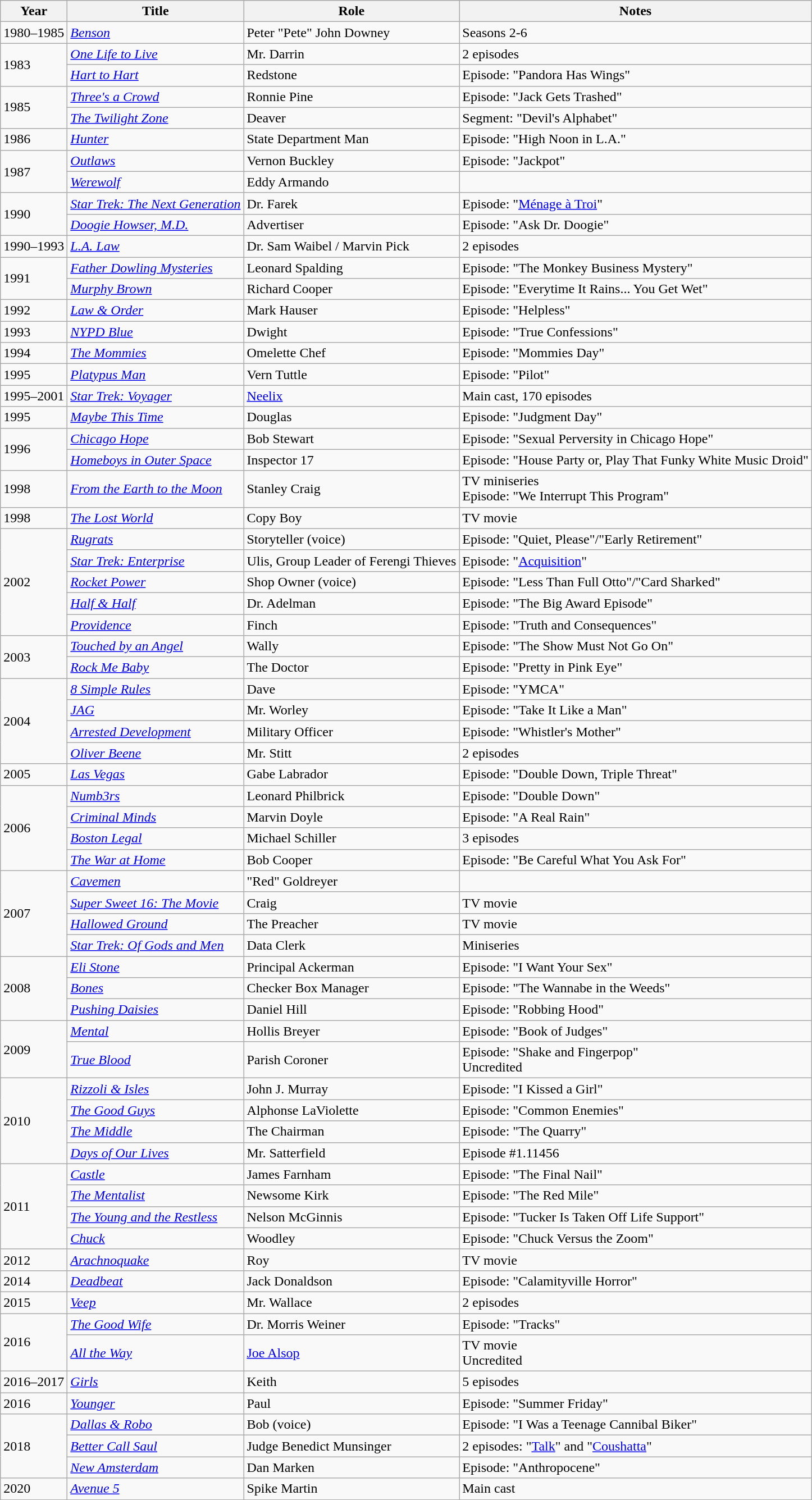<table class="wikitable">
<tr>
<th>Year</th>
<th>Title</th>
<th>Role</th>
<th>Notes</th>
</tr>
<tr>
<td>1980–1985</td>
<td><em><a href='#'>Benson</a></em></td>
<td>Peter "Pete" John Downey</td>
<td>Seasons 2-6</td>
</tr>
<tr>
<td rowspan="2">1983</td>
<td><em><a href='#'>One Life to Live</a></em></td>
<td>Mr. Darrin</td>
<td>2 episodes</td>
</tr>
<tr>
<td><em><a href='#'>Hart to Hart</a></em></td>
<td>Redstone</td>
<td>Episode: "Pandora Has Wings"</td>
</tr>
<tr>
<td rowspan="2">1985</td>
<td><em><a href='#'>Three's a Crowd</a></em></td>
<td>Ronnie Pine</td>
<td>Episode: "Jack Gets Trashed"</td>
</tr>
<tr>
<td><em><a href='#'>The Twilight Zone</a></em></td>
<td>Deaver</td>
<td>Segment: "Devil's Alphabet"</td>
</tr>
<tr>
<td>1986</td>
<td><em><a href='#'>Hunter</a></em></td>
<td>State Department Man</td>
<td>Episode: "High Noon in L.A."</td>
</tr>
<tr>
<td rowspan="2">1987</td>
<td><em><a href='#'>Outlaws</a></em></td>
<td>Vernon Buckley</td>
<td>Episode: "Jackpot"</td>
</tr>
<tr>
<td><em><a href='#'>Werewolf</a></em></td>
<td>Eddy Armando</td>
<td></td>
</tr>
<tr>
<td rowspan="2">1990</td>
<td><em><a href='#'>Star Trek: The Next Generation</a></em></td>
<td>Dr. Farek</td>
<td>Episode: "<a href='#'>Ménage à Troi</a>"</td>
</tr>
<tr>
<td><em><a href='#'>Doogie Howser, M.D.</a></em></td>
<td>Advertiser</td>
<td>Episode: "Ask Dr. Doogie"</td>
</tr>
<tr>
<td>1990–1993</td>
<td><em><a href='#'>L.A. Law</a></em></td>
<td>Dr. Sam Waibel / Marvin Pick</td>
<td>2 episodes</td>
</tr>
<tr>
<td rowspan="2">1991</td>
<td><em><a href='#'>Father Dowling Mysteries</a></em></td>
<td>Leonard Spalding</td>
<td>Episode: "The Monkey Business Mystery"</td>
</tr>
<tr>
<td><em><a href='#'>Murphy Brown</a></em></td>
<td>Richard Cooper</td>
<td>Episode: "Everytime It Rains... You Get Wet"</td>
</tr>
<tr>
<td>1992</td>
<td><em><a href='#'>Law & Order</a></em></td>
<td>Mark Hauser</td>
<td>Episode: "Helpless"</td>
</tr>
<tr>
<td>1993</td>
<td><em><a href='#'>NYPD Blue</a></em></td>
<td>Dwight</td>
<td>Episode: "True Confessions"</td>
</tr>
<tr>
<td>1994</td>
<td><em><a href='#'>The Mommies</a></em></td>
<td>Omelette Chef</td>
<td>Episode: "Mommies Day"</td>
</tr>
<tr>
<td>1995</td>
<td><em><a href='#'>Platypus Man</a></em></td>
<td>Vern Tuttle</td>
<td>Episode: "Pilot"</td>
</tr>
<tr>
<td>1995–2001</td>
<td><em><a href='#'>Star Trek: Voyager</a></em></td>
<td><a href='#'>Neelix</a></td>
<td>Main cast, 170 episodes</td>
</tr>
<tr>
<td>1995</td>
<td><em><a href='#'>Maybe This Time</a></em></td>
<td>Douglas</td>
<td>Episode: "Judgment Day"</td>
</tr>
<tr>
<td rowspan="2">1996</td>
<td><em><a href='#'>Chicago Hope</a></em></td>
<td>Bob Stewart</td>
<td>Episode: "Sexual Perversity in Chicago Hope"</td>
</tr>
<tr>
<td><em><a href='#'>Homeboys in Outer Space</a></em></td>
<td>Inspector 17</td>
<td>Episode: "House Party or, Play That Funky White Music Droid"</td>
</tr>
<tr>
<td>1998</td>
<td><em><a href='#'>From the Earth to the Moon</a></em></td>
<td>Stanley Craig</td>
<td>TV miniseries<br>Episode: "We Interrupt This Program"</td>
</tr>
<tr>
<td>1998</td>
<td><em><a href='#'>The Lost World</a></em></td>
<td>Copy Boy</td>
<td>TV movie</td>
</tr>
<tr>
<td rowspan="5">2002</td>
<td><em><a href='#'>Rugrats</a></em></td>
<td>Storyteller (voice)</td>
<td>Episode: "Quiet, Please"/"Early Retirement"</td>
</tr>
<tr>
<td><em><a href='#'>Star Trek: Enterprise</a></em></td>
<td>Ulis, Group Leader of Ferengi Thieves</td>
<td>Episode: "<a href='#'>Acquisition</a>"</td>
</tr>
<tr>
<td><em><a href='#'>Rocket Power</a></em></td>
<td>Shop Owner (voice)</td>
<td>Episode: "Less Than Full Otto"/"Card Sharked"</td>
</tr>
<tr>
<td><em><a href='#'>Half & Half</a></em></td>
<td>Dr. Adelman</td>
<td>Episode: "The Big Award Episode"</td>
</tr>
<tr>
<td><em><a href='#'>Providence</a></em></td>
<td>Finch</td>
<td>Episode: "Truth and Consequences"</td>
</tr>
<tr>
<td rowspan="2">2003</td>
<td><em><a href='#'>Touched by an Angel</a></em></td>
<td>Wally</td>
<td>Episode: "The Show Must Not Go On"</td>
</tr>
<tr>
<td><em><a href='#'>Rock Me Baby</a></em></td>
<td>The Doctor</td>
<td>Episode: "Pretty in Pink Eye"</td>
</tr>
<tr>
<td rowspan="4">2004</td>
<td><em><a href='#'>8 Simple Rules</a></em></td>
<td>Dave</td>
<td>Episode: "YMCA"</td>
</tr>
<tr>
<td><em><a href='#'>JAG</a></em></td>
<td>Mr. Worley</td>
<td>Episode: "Take It Like a Man"</td>
</tr>
<tr>
<td><em><a href='#'>Arrested Development</a></em></td>
<td>Military Officer</td>
<td>Episode: "Whistler's Mother"</td>
</tr>
<tr>
<td><em><a href='#'>Oliver Beene</a></em></td>
<td>Mr. Stitt</td>
<td>2 episodes</td>
</tr>
<tr>
<td>2005</td>
<td><em><a href='#'>Las Vegas</a></em></td>
<td>Gabe Labrador</td>
<td>Episode: "Double Down, Triple Threat"</td>
</tr>
<tr>
<td rowspan="4">2006</td>
<td><em><a href='#'>Numb3rs</a></em></td>
<td>Leonard Philbrick</td>
<td>Episode: "Double Down"</td>
</tr>
<tr>
<td><em><a href='#'>Criminal Minds</a></em></td>
<td>Marvin Doyle</td>
<td>Episode: "A Real Rain"</td>
</tr>
<tr>
<td><em><a href='#'>Boston Legal</a></em></td>
<td>Michael Schiller</td>
<td>3 episodes</td>
</tr>
<tr>
<td><em><a href='#'>The War at Home</a></em></td>
<td>Bob Cooper</td>
<td>Episode: "Be Careful What You Ask For"</td>
</tr>
<tr>
<td rowspan="4">2007</td>
<td><em><a href='#'>Cavemen</a></em></td>
<td>"Red" Goldreyer</td>
<td></td>
</tr>
<tr>
<td><em><a href='#'>Super Sweet 16: The Movie</a></em></td>
<td>Craig</td>
<td>TV movie</td>
</tr>
<tr>
<td><em><a href='#'>Hallowed Ground</a></em></td>
<td>The Preacher</td>
<td>TV movie</td>
</tr>
<tr>
<td><em><a href='#'>Star Trek: Of Gods and Men</a></em></td>
<td>Data Clerk</td>
<td>Miniseries</td>
</tr>
<tr>
<td rowspan="3">2008</td>
<td><em><a href='#'>Eli Stone</a></em></td>
<td>Principal Ackerman</td>
<td>Episode: "I Want Your Sex"</td>
</tr>
<tr>
<td><em><a href='#'>Bones</a></em></td>
<td>Checker Box Manager</td>
<td>Episode: "The Wannabe in the Weeds"</td>
</tr>
<tr>
<td><em><a href='#'>Pushing Daisies</a></em></td>
<td>Daniel Hill</td>
<td>Episode: "Robbing Hood"</td>
</tr>
<tr>
<td rowspan="2">2009</td>
<td><em><a href='#'>Mental</a></em></td>
<td>Hollis Breyer</td>
<td>Episode: "Book of Judges"</td>
</tr>
<tr>
<td><em><a href='#'>True Blood</a></em></td>
<td>Parish Coroner</td>
<td>Episode: "Shake and Fingerpop"<br>Uncredited</td>
</tr>
<tr>
<td rowspan="4">2010</td>
<td><em><a href='#'>Rizzoli & Isles</a></em></td>
<td>John J. Murray</td>
<td>Episode: "I Kissed a Girl"</td>
</tr>
<tr>
<td><em><a href='#'>The Good Guys</a></em></td>
<td>Alphonse LaViolette</td>
<td>Episode: "Common Enemies"</td>
</tr>
<tr>
<td><em><a href='#'>The Middle</a></em></td>
<td>The Chairman</td>
<td>Episode: "The Quarry"</td>
</tr>
<tr>
<td><em><a href='#'>Days of Our Lives</a></em></td>
<td>Mr. Satterfield</td>
<td>Episode #1.11456</td>
</tr>
<tr>
<td rowspan="4">2011</td>
<td><em><a href='#'>Castle</a></em></td>
<td>James Farnham</td>
<td>Episode: "The Final Nail"</td>
</tr>
<tr>
<td><em><a href='#'>The Mentalist</a></em></td>
<td>Newsome Kirk</td>
<td>Episode: "The Red Mile"</td>
</tr>
<tr>
<td><em><a href='#'>The Young and the Restless</a></em></td>
<td>Nelson McGinnis</td>
<td>Episode: "Tucker Is Taken Off Life Support"</td>
</tr>
<tr>
<td><em><a href='#'>Chuck</a></em></td>
<td>Woodley</td>
<td>Episode: "Chuck Versus the Zoom"</td>
</tr>
<tr>
<td>2012</td>
<td><em><a href='#'>Arachnoquake</a></em></td>
<td>Roy</td>
<td>TV movie</td>
</tr>
<tr>
<td>2014</td>
<td><em><a href='#'>Deadbeat</a></em></td>
<td>Jack Donaldson</td>
<td>Episode: "Calamityville Horror"</td>
</tr>
<tr>
<td>2015</td>
<td><em><a href='#'>Veep</a></em></td>
<td>Mr. Wallace</td>
<td>2 episodes</td>
</tr>
<tr>
<td rowspan="2">2016</td>
<td><em><a href='#'>The Good Wife</a></em></td>
<td>Dr. Morris Weiner</td>
<td>Episode: "Tracks"</td>
</tr>
<tr>
<td><em><a href='#'>All the Way</a></em></td>
<td><a href='#'>Joe Alsop</a></td>
<td>TV movie<br>Uncredited</td>
</tr>
<tr>
<td>2016–2017</td>
<td><em><a href='#'>Girls</a></em></td>
<td>Keith</td>
<td>5 episodes</td>
</tr>
<tr>
<td>2016</td>
<td><em><a href='#'>Younger</a></em></td>
<td>Paul</td>
<td>Episode: "Summer Friday"</td>
</tr>
<tr>
<td rowspan="3">2018</td>
<td><em><a href='#'>Dallas & Robo</a></em></td>
<td>Bob (voice)</td>
<td>Episode: "I Was a Teenage Cannibal Biker"</td>
</tr>
<tr>
<td><em><a href='#'>Better Call Saul</a></em></td>
<td>Judge Benedict Munsinger</td>
<td>2 episodes: "<a href='#'>Talk</a>" and "<a href='#'>Coushatta</a>"</td>
</tr>
<tr>
<td><em><a href='#'>New Amsterdam</a></em></td>
<td>Dan Marken</td>
<td>Episode: "Anthropocene"</td>
</tr>
<tr>
<td>2020</td>
<td><em><a href='#'>Avenue 5</a></em></td>
<td>Spike Martin</td>
<td>Main cast</td>
</tr>
</table>
